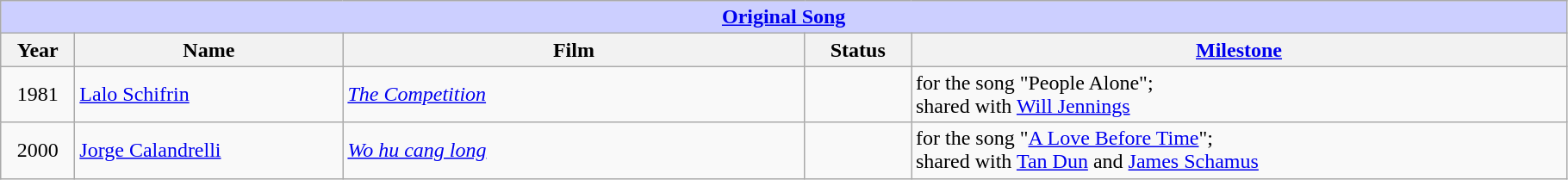<table class="wikitable">
<tr bgcolor="CCCFFF">
<td colspan=5 align=center><strong><a href='#'>Original Song</a></strong></td>
</tr>
<tr>
<th width="050">Year</th>
<th width="200">Name</th>
<th width="350">Film</th>
<th width="075">Status</th>
<th width="500"><a href='#'>Milestone</a></th>
</tr>
<tr>
<td align=center>1981</td>
<td><a href='#'>Lalo Schifrin</a></td>
<td><em><a href='#'>The Competition</a></em></td>
<td></td>
<td>for the song "People Alone";<br>shared with <a href='#'>Will Jennings</a></td>
</tr>
<tr>
<td align=center>2000</td>
<td><a href='#'>Jorge Calandrelli</a></td>
<td><em><a href='#'>Wo hu cang long</a></em></td>
<td></td>
<td>for the song "<a href='#'>A Love Before Time</a>";<br>shared with <a href='#'>Tan Dun</a> and <a href='#'>James Schamus</a></td>
</tr>
</table>
